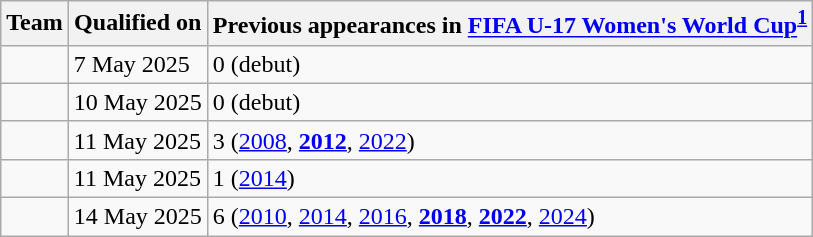<table class="wikitable sortable">
<tr>
<th>Team</th>
<th>Qualified on</th>
<th data-sort-type="number">Previous appearances in <a href='#'>FIFA U-17 Women's World Cup</a><sup><strong><a href='#'>1</a></strong></sup></th>
</tr>
<tr>
<td></td>
<td>7 May 2025</td>
<td>0 (debut)</td>
</tr>
<tr>
<td></td>
<td>10 May 2025</td>
<td>0 (debut)</td>
</tr>
<tr>
<td></td>
<td>11 May 2025</td>
<td>3 (<a href='#'>2008</a>, <strong><a href='#'>2012</a></strong>, <a href='#'>2022</a>)</td>
</tr>
<tr>
<td></td>
<td>11 May 2025</td>
<td>1 (<a href='#'>2014</a>)</td>
</tr>
<tr>
<td></td>
<td>14 May 2025</td>
<td>6 (<a href='#'>2010</a>, <a href='#'>2014</a>, <a href='#'>2016</a>, <strong><a href='#'>2018</a></strong>, <strong><a href='#'>2022</a></strong>, <a href='#'>2024</a>)</td>
</tr>
</table>
